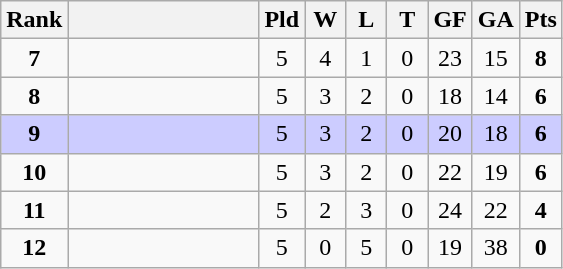<table class="wikitable">
<tr>
<th bgcolor="#efefef" width="20">Rank</th>
<th bgcolor="#efefef" width="120"></th>
<th bgcolor="#efefef" width="20">Pld</th>
<th bgcolor="#efefef" width="20">W</th>
<th bgcolor="#efefef" width="20">L</th>
<th bgcolor="#efefef" width="20">T</th>
<th bgcolor="#efefef" width="20">GF</th>
<th bgcolor="#efefef" width="20">GA</th>
<th bgcolor="#efefef" width="20">Pts</th>
</tr>
<tr align=center>
<td><strong>7</strong></td>
<td align=left></td>
<td>5</td>
<td>4</td>
<td>1</td>
<td>0</td>
<td>23</td>
<td>15</td>
<td><strong>8</strong></td>
</tr>
<tr align=center>
<td><strong>8</strong></td>
<td align=left></td>
<td>5</td>
<td>3</td>
<td>2</td>
<td>0</td>
<td>18</td>
<td>14</td>
<td><strong>6</strong></td>
</tr>
<tr align=center bgcolor="ccccff">
<td><strong>9</strong></td>
<td align=left></td>
<td>5</td>
<td>3</td>
<td>2</td>
<td>0</td>
<td>20</td>
<td>18</td>
<td><strong>6</strong></td>
</tr>
<tr align=center>
<td><strong>10</strong></td>
<td align=left></td>
<td>5</td>
<td>3</td>
<td>2</td>
<td>0</td>
<td>22</td>
<td>19</td>
<td><strong>6</strong></td>
</tr>
<tr align=center>
<td><strong>11</strong></td>
<td align=left></td>
<td>5</td>
<td>2</td>
<td>3</td>
<td>0</td>
<td>24</td>
<td>22</td>
<td><strong>4</strong></td>
</tr>
<tr align=center>
<td><strong>12</strong></td>
<td align=left></td>
<td>5</td>
<td>0</td>
<td>5</td>
<td>0</td>
<td>19</td>
<td>38</td>
<td><strong>0</strong></td>
</tr>
</table>
